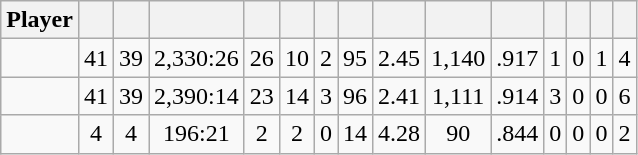<table class="wikitable sortable" style="text-align:center;">
<tr>
<th>Player</th>
<th></th>
<th></th>
<th></th>
<th></th>
<th></th>
<th></th>
<th></th>
<th></th>
<th></th>
<th></th>
<th></th>
<th></th>
<th></th>
<th></th>
</tr>
<tr>
<td></td>
<td>41</td>
<td>39</td>
<td>2,330:26</td>
<td>26</td>
<td>10</td>
<td>2</td>
<td>95</td>
<td>2.45</td>
<td>1,140</td>
<td>.917</td>
<td>1</td>
<td>0</td>
<td>1</td>
<td>4</td>
</tr>
<tr>
<td></td>
<td>41</td>
<td>39</td>
<td>2,390:14</td>
<td>23</td>
<td>14</td>
<td>3</td>
<td>96</td>
<td>2.41</td>
<td>1,111</td>
<td>.914</td>
<td>3</td>
<td>0</td>
<td>0</td>
<td>6</td>
</tr>
<tr>
<td></td>
<td>4</td>
<td>4</td>
<td>196:21</td>
<td>2</td>
<td>2</td>
<td>0</td>
<td>14</td>
<td>4.28</td>
<td>90</td>
<td>.844</td>
<td>0</td>
<td>0</td>
<td>0</td>
<td>2</td>
</tr>
</table>
